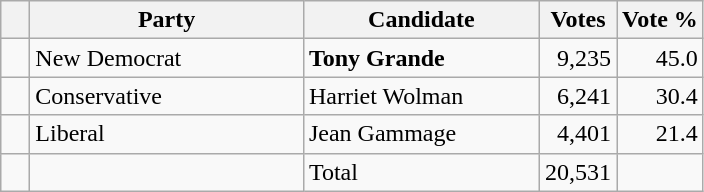<table class="wikitable">
<tr>
<th></th>
<th scope="col" width="175">Party</th>
<th scope="col" width="150">Candidate</th>
<th>Votes</th>
<th>Vote %</th>
</tr>
<tr>
<td>   </td>
<td>New Democrat</td>
<td><strong>Tony Grande</strong></td>
<td align=right>9,235</td>
<td align=right>45.0</td>
</tr>
<tr |>
<td>   </td>
<td>Conservative</td>
<td>Harriet Wolman</td>
<td align=right>6,241</td>
<td align=right>30.4</td>
</tr>
<tr |>
<td>   </td>
<td>Liberal</td>
<td>Jean Gammage</td>
<td align=right>4,401</td>
<td align=right>21.4<br></td>
</tr>
<tr |>
<td></td>
<td></td>
<td>Total</td>
<td align=right>20,531</td>
<td></td>
</tr>
</table>
